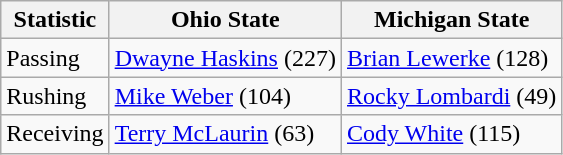<table class="wikitable">
<tr>
<th>Statistic</th>
<th>Ohio State</th>
<th>Michigan State</th>
</tr>
<tr>
<td>Passing</td>
<td><a href='#'>Dwayne Haskins</a> (227)</td>
<td><a href='#'>Brian Lewerke</a> (128)</td>
</tr>
<tr>
<td>Rushing</td>
<td><a href='#'>Mike Weber</a> (104)</td>
<td><a href='#'>Rocky Lombardi</a> (49)</td>
</tr>
<tr>
<td>Receiving</td>
<td><a href='#'>Terry McLaurin</a> (63)</td>
<td><a href='#'>Cody White</a> (115)</td>
</tr>
</table>
